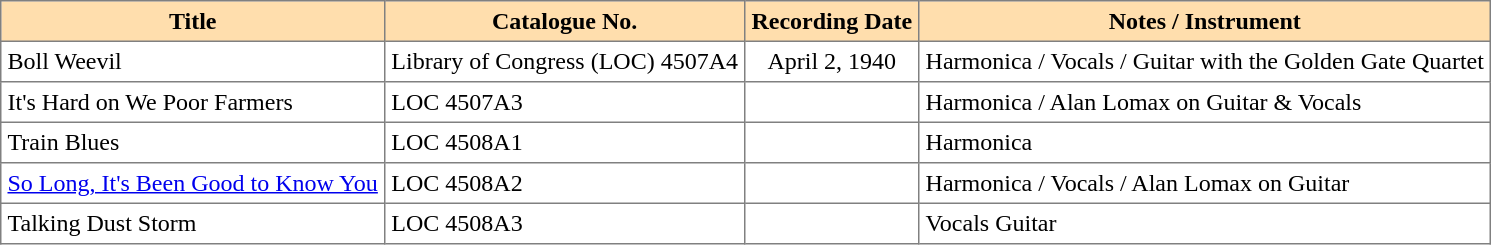<table border="2" cellspacing="0" cellpadding="4" rules="all" class="hintergrundfarbe1 rahmenfarbe1" style="margin:1em 1em 1em 0; border-style:solid; border-width:1px; border-collapse:collapse; empty-cells:show; ">
<tr bgcolor='#FFDEAD'>
<th>Title</th>
<th>Catalogue No.</th>
<th>Recording Date</th>
<th>Notes / Instrument</th>
</tr>
<tr --->
<td>Boll Weevil</td>
<td>Library of Congress (LOC) 4507A4</td>
<td align='center'>April 2, 1940</td>
<td>Harmonica / Vocals / Guitar with the Golden Gate Quartet</td>
</tr>
<tr --->
<td>It's Hard on We Poor Farmers</td>
<td>LOC 4507A3</td>
<td></td>
<td>Harmonica / Alan Lomax on Guitar & Vocals</td>
</tr>
<tr --->
<td>Train Blues</td>
<td>LOC 4508A1</td>
<td></td>
<td>Harmonica</td>
</tr>
<tr --->
<td><a href='#'>So Long, It's Been Good to Know You</a></td>
<td>LOC 4508A2</td>
<td></td>
<td>Harmonica / Vocals / Alan Lomax on Guitar</td>
</tr>
<tr --->
<td>Talking Dust Storm</td>
<td>LOC 4508A3</td>
<td></td>
<td>Vocals Guitar</td>
</tr>
</table>
